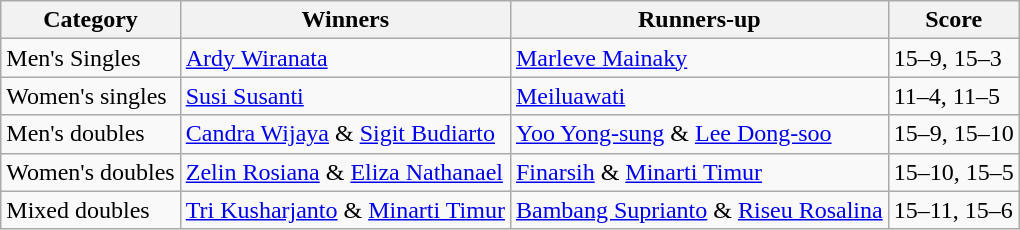<table class=wikitable style="margin:auto;">
<tr>
<th>Category</th>
<th>Winners</th>
<th>Runners-up</th>
<th>Score</th>
</tr>
<tr>
<td>Men's Singles</td>
<td> <a href='#'>Ardy Wiranata</a></td>
<td> <a href='#'>Marleve Mainaky</a></td>
<td>15–9, 15–3</td>
</tr>
<tr>
<td>Women's singles</td>
<td> <a href='#'>Susi Susanti</a></td>
<td> <a href='#'>Meiluawati</a></td>
<td>11–4, 11–5</td>
</tr>
<tr>
<td>Men's doubles</td>
<td> <a href='#'>Candra Wijaya</a> & <a href='#'>Sigit Budiarto</a></td>
<td> <a href='#'>Yoo Yong-sung</a> & <a href='#'>Lee Dong-soo</a></td>
<td>15–9, 15–10</td>
</tr>
<tr>
<td>Women's doubles</td>
<td> <a href='#'>Zelin Rosiana</a> & <a href='#'>Eliza Nathanael</a></td>
<td> <a href='#'>Finarsih</a> & <a href='#'>Minarti Timur</a></td>
<td>15–10, 15–5</td>
</tr>
<tr>
<td>Mixed doubles</td>
<td> <a href='#'>Tri Kusharjanto</a> & <a href='#'>Minarti Timur</a></td>
<td> <a href='#'>Bambang Suprianto</a> & <a href='#'>Riseu Rosalina</a></td>
<td>15–11, 15–6</td>
</tr>
</table>
